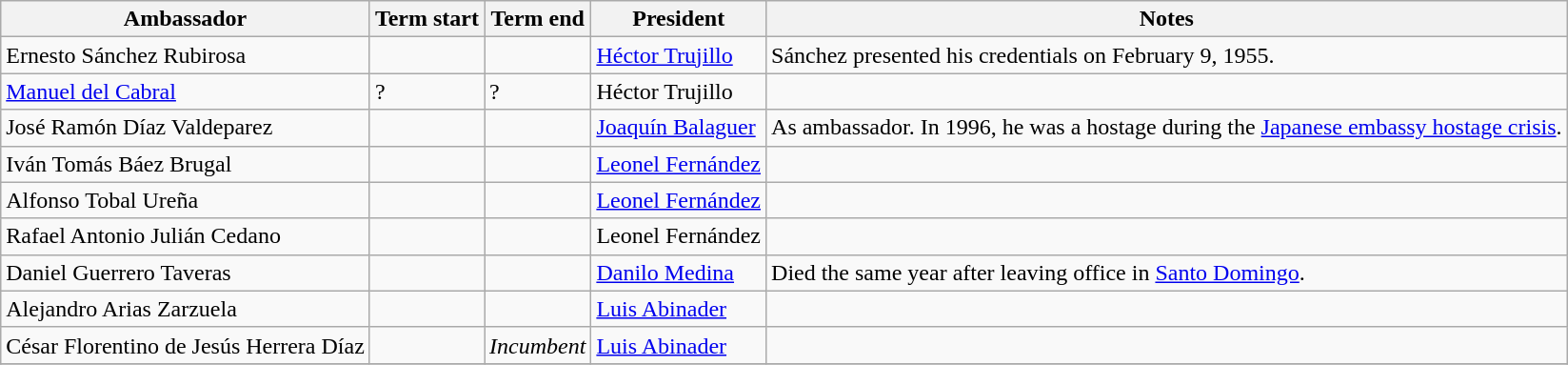<table class="wikitable sortable">
<tr>
<th>Ambassador</th>
<th>Term start</th>
<th>Term end</th>
<th>President</th>
<th class="unsortable">Notes</th>
</tr>
<tr>
<td>Ernesto Sánchez Rubirosa</td>
<td></td>
<td></td>
<td><a href='#'>Héctor Trujillo</a></td>
<td>Sánchez presented his credentials on February 9, 1955.</td>
</tr>
<tr>
<td><a href='#'>Manuel del Cabral</a></td>
<td>?</td>
<td>?</td>
<td>Héctor Trujillo</td>
<td></td>
</tr>
<tr>
<td>José Ramón Díaz Valdeparez</td>
<td></td>
<td></td>
<td><a href='#'>Joaquín Balaguer</a></td>
<td>As ambassador. In 1996, he was a hostage during the <a href='#'>Japanese embassy hostage crisis</a>.</td>
</tr>
<tr>
<td>Iván Tomás Báez Brugal</td>
<td></td>
<td></td>
<td><a href='#'>Leonel Fernández</a></td>
<td></td>
</tr>
<tr>
<td>Alfonso Tobal Ureña</td>
<td></td>
<td></td>
<td><a href='#'>Leonel Fernández</a></td>
<td></td>
</tr>
<tr>
<td>Rafael Antonio Julián Cedano</td>
<td></td>
<td></td>
<td>Leonel Fernández</td>
<td></td>
</tr>
<tr>
<td>Daniel Guerrero Taveras</td>
<td></td>
<td></td>
<td><a href='#'>Danilo Medina</a></td>
<td>Died the same year after leaving office in <a href='#'>Santo Domingo</a>.</td>
</tr>
<tr>
<td>Alejandro Arias Zarzuela</td>
<td></td>
<td></td>
<td><a href='#'>Luis Abinader</a></td>
<td></td>
</tr>
<tr>
<td>César Florentino de Jesús Herrera Díaz</td>
<td></td>
<td><em>Incumbent</em></td>
<td><a href='#'>Luis Abinader</a></td>
<td></td>
</tr>
<tr>
</tr>
</table>
